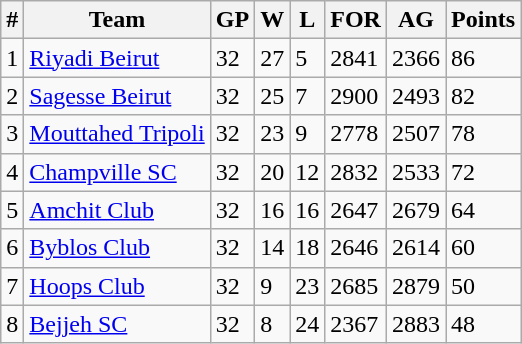<table class="wikitable">
<tr>
<th>#</th>
<th>Team</th>
<th>GP</th>
<th>W</th>
<th>L</th>
<th>FOR</th>
<th>AG</th>
<th>Points</th>
</tr>
<tr>
<td>1</td>
<td><a href='#'>Riyadi Beirut</a></td>
<td>32</td>
<td>27</td>
<td>5</td>
<td>2841</td>
<td>2366</td>
<td>86</td>
</tr>
<tr>
<td>2</td>
<td><a href='#'>Sagesse Beirut</a></td>
<td>32</td>
<td>25</td>
<td>7</td>
<td>2900</td>
<td>2493</td>
<td>82</td>
</tr>
<tr>
<td>3</td>
<td><a href='#'>Mouttahed Tripoli</a></td>
<td>32</td>
<td>23</td>
<td>9</td>
<td>2778</td>
<td>2507</td>
<td>78</td>
</tr>
<tr>
<td>4</td>
<td><a href='#'>Champville SC</a></td>
<td>32</td>
<td>20</td>
<td>12</td>
<td>2832</td>
<td>2533</td>
<td>72</td>
</tr>
<tr>
<td>5</td>
<td><a href='#'>Amchit Club</a></td>
<td>32</td>
<td>16</td>
<td>16</td>
<td>2647</td>
<td>2679</td>
<td>64</td>
</tr>
<tr>
<td>6</td>
<td><a href='#'>Byblos Club</a></td>
<td>32</td>
<td>14</td>
<td>18</td>
<td>2646</td>
<td>2614</td>
<td>60</td>
</tr>
<tr>
<td>7</td>
<td><a href='#'>Hoops Club</a></td>
<td>32</td>
<td>9</td>
<td>23</td>
<td>2685</td>
<td>2879</td>
<td>50</td>
</tr>
<tr>
<td>8</td>
<td><a href='#'>Bejjeh SC</a></td>
<td>32</td>
<td>8</td>
<td>24</td>
<td>2367</td>
<td>2883</td>
<td>48</td>
</tr>
</table>
